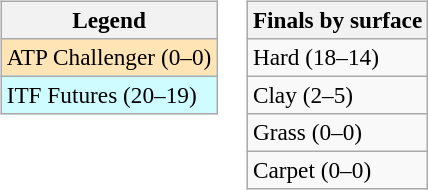<table>
<tr valign=top>
<td><br><table class=wikitable style=font-size:97%>
<tr>
<th>Legend</th>
</tr>
<tr bgcolor=moccasin>
<td>ATP Challenger (0–0)</td>
</tr>
<tr bgcolor=cffcff>
<td>ITF Futures (20–19)</td>
</tr>
</table>
</td>
<td><br><table class=wikitable style=font-size:97%>
<tr>
<th>Finals by surface</th>
</tr>
<tr>
<td>Hard (18–14)</td>
</tr>
<tr>
<td>Clay (2–5)</td>
</tr>
<tr>
<td>Grass (0–0)</td>
</tr>
<tr>
<td>Carpet (0–0)</td>
</tr>
</table>
</td>
</tr>
</table>
